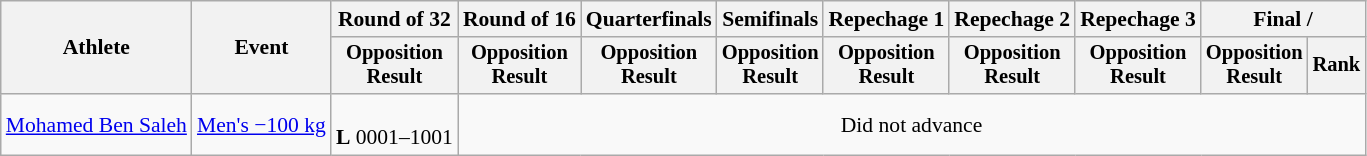<table class="wikitable" style="font-size:90%">
<tr>
<th rowspan="2">Athlete</th>
<th rowspan="2">Event</th>
<th>Round of 32</th>
<th>Round of 16</th>
<th>Quarterfinals</th>
<th>Semifinals</th>
<th>Repechage 1</th>
<th>Repechage 2</th>
<th>Repechage 3</th>
<th colspan=2>Final / </th>
</tr>
<tr style="font-size:95%">
<th>Opposition<br>Result</th>
<th>Opposition<br>Result</th>
<th>Opposition<br>Result</th>
<th>Opposition<br>Result</th>
<th>Opposition<br>Result</th>
<th>Opposition<br>Result</th>
<th>Opposition<br>Result</th>
<th>Opposition<br>Result</th>
<th>Rank</th>
</tr>
<tr align=center>
<td align=left><a href='#'>Mohamed Ben Saleh</a></td>
<td align=left><a href='#'>Men's −100 kg</a></td>
<td><br><strong>L</strong> 0001–1001</td>
<td colspan=8>Did not advance</td>
</tr>
</table>
